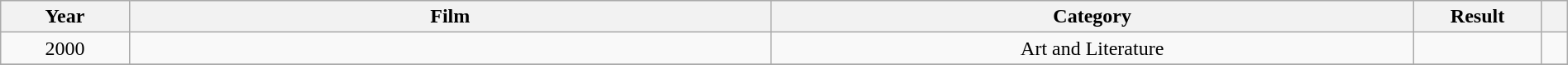<table class="wikitable sortable" style="width:100%;">
<tr>
<th style="width:5%;">Year</th>
<th style="width:25%;">Film</th>
<th style="width:25%;">Category</th>
<th style="width:5%;">Result</th>
<th style="width:1%;" class="unsortable"></th>
</tr>
<tr>
<td style="text-align:center;">2000</td>
<td></td>
<td style="text-align:center;">Art and Literature</td>
<td></td>
<td></td>
</tr>
<tr>
</tr>
</table>
